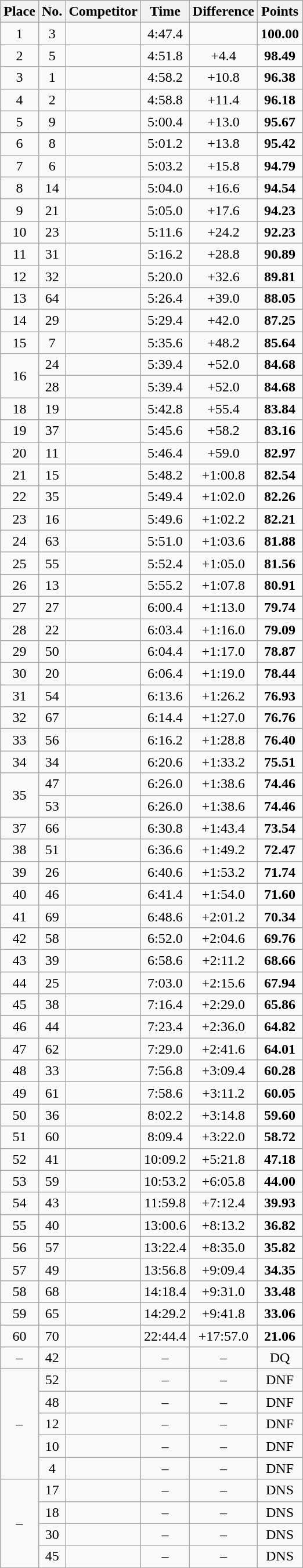<table class=wikitable style="text-align:center">
<tr>
<th>Place</th>
<th>No.</th>
<th>Competitor</th>
<th>Time</th>
<th>Difference</th>
<th>Points</th>
</tr>
<tr>
<td>1</td>
<td>3</td>
<td align=left></td>
<td>4:47.4</td>
<td></td>
<td><strong>100.00</strong></td>
</tr>
<tr>
<td>2</td>
<td>5</td>
<td align=left></td>
<td>4:51.8</td>
<td>+4.4</td>
<td><strong>98.49</strong></td>
</tr>
<tr>
<td>3</td>
<td>1</td>
<td align=left></td>
<td>4:58.2</td>
<td>+10.8</td>
<td><strong>96.38</strong></td>
</tr>
<tr>
<td>4</td>
<td>2</td>
<td align=left></td>
<td>4:58.8</td>
<td>+11.4</td>
<td><strong>96.18</strong></td>
</tr>
<tr>
<td>5</td>
<td>9</td>
<td align=left></td>
<td>5:00.4</td>
<td>+13.0</td>
<td><strong>95.67</strong></td>
</tr>
<tr>
<td>6</td>
<td>8</td>
<td align=left></td>
<td>5:01.2</td>
<td>+13.8</td>
<td><strong>95.42</strong></td>
</tr>
<tr>
<td>7</td>
<td>6</td>
<td align=left></td>
<td>5:03.2</td>
<td>+15.8</td>
<td><strong>94.79</strong></td>
</tr>
<tr>
<td>8</td>
<td>14</td>
<td align=left></td>
<td>5:04.0</td>
<td>+16.6</td>
<td><strong>94.54</strong></td>
</tr>
<tr>
<td>9</td>
<td>21</td>
<td align=left></td>
<td>5:05.0</td>
<td>+17.6</td>
<td><strong>94.23</strong></td>
</tr>
<tr>
<td>10</td>
<td>23</td>
<td align=left></td>
<td>5:11.6</td>
<td>+24.2</td>
<td><strong>92.23</strong></td>
</tr>
<tr>
<td>11</td>
<td>31</td>
<td align=left></td>
<td>5:16.2</td>
<td>+28.8</td>
<td><strong>90.89</strong></td>
</tr>
<tr>
<td>12</td>
<td>32</td>
<td align=left></td>
<td>5:20.0</td>
<td>+32.6</td>
<td><strong>89.81</strong></td>
</tr>
<tr>
<td>13</td>
<td>64</td>
<td align=left></td>
<td>5:26.4</td>
<td>+39.0</td>
<td><strong>88.05</strong></td>
</tr>
<tr>
<td>14</td>
<td>29</td>
<td align=left></td>
<td>5:29.4</td>
<td>+42.0</td>
<td><strong>87.25</strong></td>
</tr>
<tr>
<td>15</td>
<td>7</td>
<td align=left></td>
<td>5:35.6</td>
<td>+48.2</td>
<td><strong>85.64</strong></td>
</tr>
<tr>
<td rowspan=2>16</td>
<td>24</td>
<td align=left></td>
<td>5:39.4</td>
<td>+52.0</td>
<td><strong>84.68</strong></td>
</tr>
<tr>
<td>28</td>
<td align=left></td>
<td>5:39.4</td>
<td>+52.0</td>
<td><strong>84.68</strong></td>
</tr>
<tr>
<td>18</td>
<td>19</td>
<td align=left></td>
<td>5:42.8</td>
<td>+55.4</td>
<td><strong>83.84</strong></td>
</tr>
<tr>
<td>19</td>
<td>37</td>
<td align=left></td>
<td>5:45.6</td>
<td>+58.2</td>
<td><strong>83.16</strong></td>
</tr>
<tr>
<td>20</td>
<td>11</td>
<td align=left></td>
<td>5:46.4</td>
<td>+59.0</td>
<td><strong>82.97</strong></td>
</tr>
<tr>
<td>21</td>
<td>15</td>
<td align=left></td>
<td>5:48.2</td>
<td>+1:00.8</td>
<td><strong>82.54</strong></td>
</tr>
<tr>
<td>22</td>
<td>35</td>
<td align=left></td>
<td>5:49.4</td>
<td>+1:02.0</td>
<td><strong>82.26</strong></td>
</tr>
<tr>
<td>23</td>
<td>16</td>
<td align=left></td>
<td>5:49.6</td>
<td>+1:02.2</td>
<td><strong>82.21</strong></td>
</tr>
<tr>
<td>24</td>
<td>63</td>
<td align=left></td>
<td>5:51.0</td>
<td>+1:03.6</td>
<td><strong>81.88</strong></td>
</tr>
<tr>
<td>25</td>
<td>55</td>
<td align=left></td>
<td>5:52.4</td>
<td>+1:05.0</td>
<td><strong>81.56</strong></td>
</tr>
<tr>
<td>26</td>
<td>13</td>
<td align=left></td>
<td>5:55.2</td>
<td>+1:07.8</td>
<td><strong>80.91</strong></td>
</tr>
<tr>
<td>27</td>
<td>27</td>
<td align=left></td>
<td>6:00.4</td>
<td>+1:13.0</td>
<td><strong>79.74</strong></td>
</tr>
<tr>
<td>28</td>
<td>22</td>
<td align=left></td>
<td>6:03.4</td>
<td>+1:16.0</td>
<td><strong>79.09</strong></td>
</tr>
<tr>
<td>29</td>
<td>50</td>
<td align=left></td>
<td>6:04.4</td>
<td>+1:17.0</td>
<td><strong>78.87</strong></td>
</tr>
<tr>
<td>30</td>
<td>20</td>
<td align=left></td>
<td>6:06.4</td>
<td>+1:19.0</td>
<td><strong>78.44</strong></td>
</tr>
<tr>
<td>31</td>
<td>54</td>
<td align=left></td>
<td>6:13.6</td>
<td>+1:26.2</td>
<td><strong>76.93</strong></td>
</tr>
<tr>
<td>32</td>
<td>67</td>
<td align=left></td>
<td>6:14.4</td>
<td>+1:27.0</td>
<td><strong>76.76</strong></td>
</tr>
<tr>
<td>33</td>
<td>56</td>
<td align=left></td>
<td>6:16.2</td>
<td>+1:28.8</td>
<td><strong>76.40</strong></td>
</tr>
<tr>
<td>34</td>
<td>34</td>
<td align=left></td>
<td>6:20.6</td>
<td>+1:33.2</td>
<td><strong>75.51</strong></td>
</tr>
<tr>
<td rowspan=2>35</td>
<td>47</td>
<td align=left></td>
<td>6:26.0</td>
<td>+1:38.6</td>
<td><strong>74.46</strong></td>
</tr>
<tr>
<td>53</td>
<td align=left></td>
<td>6:26.0</td>
<td>+1:38.6</td>
<td><strong>74.46</strong></td>
</tr>
<tr>
<td>37</td>
<td>66</td>
<td align=left></td>
<td>6:30.8</td>
<td>+1:43.4</td>
<td><strong>73.54</strong></td>
</tr>
<tr>
<td>38</td>
<td>51</td>
<td align=left></td>
<td>6:36.6</td>
<td>+1:49.2</td>
<td><strong>72.47</strong></td>
</tr>
<tr>
<td>39</td>
<td>26</td>
<td align=left></td>
<td>6:40.6</td>
<td>+1:53.2</td>
<td><strong>71.74</strong></td>
</tr>
<tr>
<td>40</td>
<td>46</td>
<td align=left></td>
<td>6:41.4</td>
<td>+1:54.0</td>
<td><strong>71.60</strong></td>
</tr>
<tr>
<td>41</td>
<td>69</td>
<td align=left></td>
<td>6:48.6</td>
<td>+2:01.2</td>
<td><strong>70.34</strong></td>
</tr>
<tr>
<td>42</td>
<td>58</td>
<td align=left></td>
<td>6:52.0</td>
<td>+2:04.6</td>
<td><strong>69.76</strong></td>
</tr>
<tr>
<td>43</td>
<td>39</td>
<td align=left></td>
<td>6:58.6</td>
<td>+2:11.2</td>
<td><strong>68.66</strong></td>
</tr>
<tr>
<td>44</td>
<td>25</td>
<td align=left></td>
<td>7:03.0</td>
<td>+2:15.6</td>
<td><strong>67.94</strong></td>
</tr>
<tr>
<td>45</td>
<td>38</td>
<td align=left></td>
<td>7:16.4</td>
<td>+2:29.0</td>
<td><strong>65.86</strong></td>
</tr>
<tr>
<td>46</td>
<td>44</td>
<td align=left></td>
<td>7:23.4</td>
<td>+2:36.0</td>
<td><strong>64.82</strong></td>
</tr>
<tr>
<td>47</td>
<td>62</td>
<td align=left></td>
<td>7:29.0</td>
<td>+2:41.6</td>
<td><strong>64.01</strong></td>
</tr>
<tr>
<td>48</td>
<td>33</td>
<td align=left></td>
<td>7:56.8</td>
<td>+3:09.4</td>
<td><strong>60.28</strong></td>
</tr>
<tr>
<td>49</td>
<td>61</td>
<td align=left></td>
<td>7:58.6</td>
<td>+3:11.2</td>
<td><strong>60.05</strong></td>
</tr>
<tr>
<td>50</td>
<td>36</td>
<td align=left></td>
<td>8:02.2</td>
<td>+3:14.8</td>
<td><strong>59.60</strong></td>
</tr>
<tr>
<td>51</td>
<td>60</td>
<td align=left></td>
<td>8:09.4</td>
<td>+3:22.0</td>
<td><strong>58.72</strong></td>
</tr>
<tr>
<td>52</td>
<td>41</td>
<td align=left></td>
<td>10:09.2</td>
<td>+5:21.8</td>
<td><strong>47.18</strong></td>
</tr>
<tr>
<td>53</td>
<td>59</td>
<td align=left></td>
<td>10:53.2</td>
<td>+6:05.8</td>
<td><strong>44.00</strong></td>
</tr>
<tr>
<td>54</td>
<td>43</td>
<td align=left></td>
<td>11:59.8</td>
<td>+7:12.4</td>
<td><strong>39.93</strong></td>
</tr>
<tr>
<td>55</td>
<td>40</td>
<td align=left></td>
<td>13:00.6</td>
<td>+8:13.2</td>
<td><strong>36.82</strong></td>
</tr>
<tr>
<td>56</td>
<td>57</td>
<td align=left></td>
<td>13:22.4</td>
<td>+8:35.0</td>
<td><strong>35.82</strong></td>
</tr>
<tr>
<td>57</td>
<td>49</td>
<td align=left></td>
<td>13:56.8</td>
<td>+9:09.4</td>
<td><strong>34.35</strong></td>
</tr>
<tr>
<td>58</td>
<td>68</td>
<td align=left></td>
<td>14:18.4</td>
<td>+9:31.0</td>
<td><strong>33.48</strong></td>
</tr>
<tr>
<td>59</td>
<td>65</td>
<td align=left></td>
<td>14:29.2</td>
<td>+9:41.8</td>
<td><strong>33.06</strong></td>
</tr>
<tr>
<td>60</td>
<td>70</td>
<td align=left></td>
<td>22:44.4</td>
<td>+17:57.0</td>
<td><strong>21.06</strong></td>
</tr>
<tr>
<td>–</td>
<td>42</td>
<td align=left></td>
<td>–</td>
<td>–</td>
<td>DQ</td>
</tr>
<tr>
<td rowspan=5>–</td>
<td>52</td>
<td align=left></td>
<td>–</td>
<td>–</td>
<td>DNF</td>
</tr>
<tr>
<td>48</td>
<td align=left></td>
<td>–</td>
<td>–</td>
<td>DNF</td>
</tr>
<tr>
<td>12</td>
<td align=left></td>
<td>–</td>
<td>–</td>
<td>DNF</td>
</tr>
<tr>
<td>10</td>
<td align=left></td>
<td>–</td>
<td>–</td>
<td>DNF</td>
</tr>
<tr>
<td>4</td>
<td align=left></td>
<td>–</td>
<td>–</td>
<td>DNF</td>
</tr>
<tr>
<td rowspan=4>–</td>
<td>17</td>
<td align=left></td>
<td>–</td>
<td>–</td>
<td>DNS</td>
</tr>
<tr>
<td>18</td>
<td align=left></td>
<td>–</td>
<td>–</td>
<td>DNS</td>
</tr>
<tr>
<td>30</td>
<td align=left></td>
<td>–</td>
<td>–</td>
<td>DNS</td>
</tr>
<tr>
<td>45</td>
<td align=left></td>
<td>–</td>
<td>–</td>
<td>DNS</td>
</tr>
</table>
